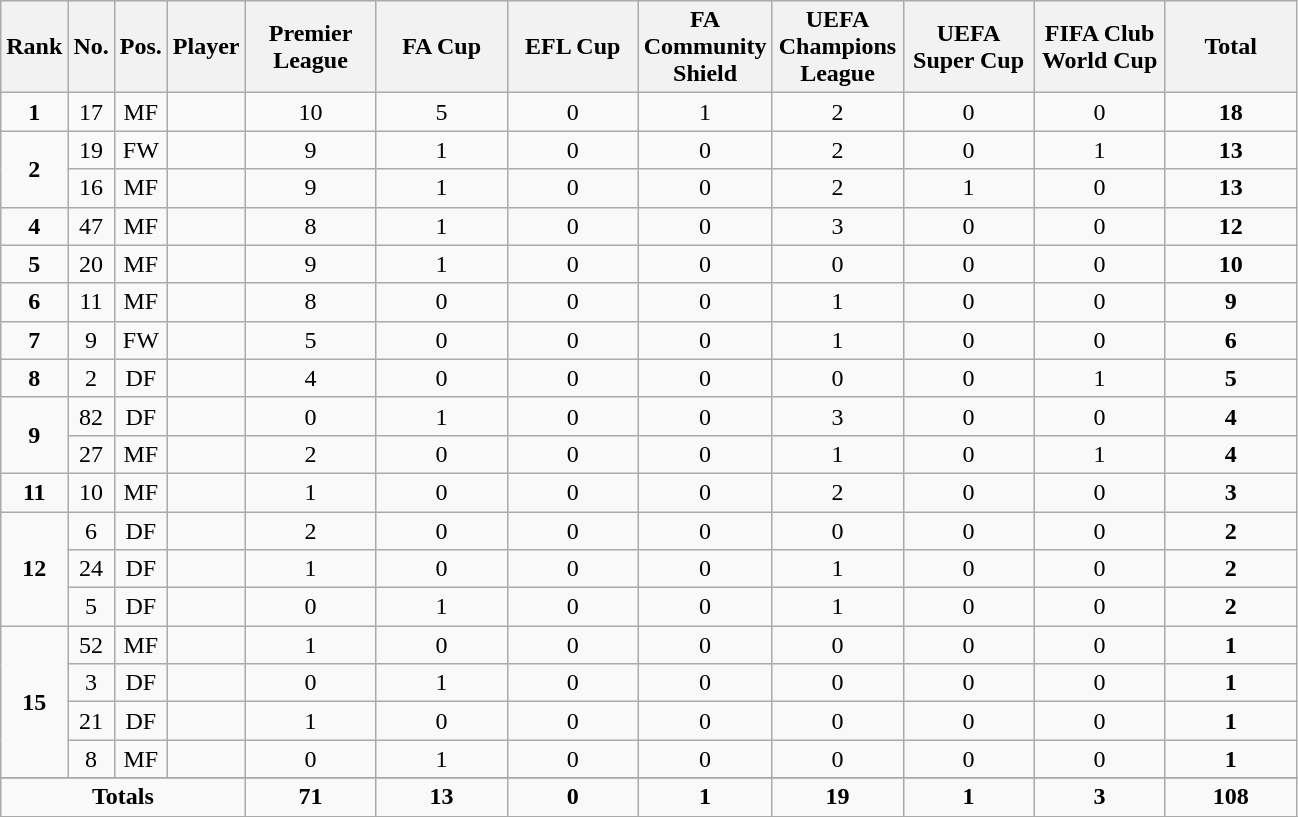<table class="wikitable sortable alternance" style="text-align:center">
<tr>
<th>Rank</th>
<th>No.</th>
<th>Pos.</th>
<th>Player</th>
<th width="80">Premier League</th>
<th width="80">FA Cup</th>
<th width="80">EFL Cup</th>
<th width="80">FA Community Shield</th>
<th width="80">UEFA Champions League</th>
<th width="80">UEFA Super Cup</th>
<th width="80">FIFA Club World Cup</th>
<th width="80">Total</th>
</tr>
<tr>
<td><strong>1</strong></td>
<td>17</td>
<td>MF</td>
<td></td>
<td>10</td>
<td>5</td>
<td>0</td>
<td>1</td>
<td>2</td>
<td>0</td>
<td>0</td>
<td><strong>18</strong></td>
</tr>
<tr>
<td rowspan="2"><strong>2</strong></td>
<td>19</td>
<td>FW</td>
<td></td>
<td>9</td>
<td>1</td>
<td>0</td>
<td>0</td>
<td>2</td>
<td>0</td>
<td>1</td>
<td><strong>13</strong></td>
</tr>
<tr>
<td>16</td>
<td>MF</td>
<td></td>
<td>9</td>
<td>1</td>
<td>0</td>
<td>0</td>
<td>2</td>
<td>1</td>
<td>0</td>
<td><strong>13</strong></td>
</tr>
<tr>
<td><strong>4</strong></td>
<td>47</td>
<td>MF</td>
<td></td>
<td>8</td>
<td>1</td>
<td>0</td>
<td>0</td>
<td>3</td>
<td>0</td>
<td>0</td>
<td><strong>12</strong></td>
</tr>
<tr>
<td><strong>5</strong></td>
<td>20</td>
<td>MF</td>
<td></td>
<td>9</td>
<td>1</td>
<td>0</td>
<td>0</td>
<td>0</td>
<td>0</td>
<td>0</td>
<td><strong>10</strong></td>
</tr>
<tr>
<td><strong>6</strong></td>
<td>11</td>
<td>MF</td>
<td></td>
<td>8</td>
<td>0</td>
<td>0</td>
<td>0</td>
<td>1</td>
<td>0</td>
<td>0</td>
<td><strong>9</strong></td>
</tr>
<tr>
<td><strong>7</strong></td>
<td>9</td>
<td>FW</td>
<td></td>
<td>5</td>
<td>0</td>
<td>0</td>
<td>0</td>
<td>1</td>
<td>0</td>
<td>0</td>
<td><strong>6</strong></td>
</tr>
<tr>
<td><strong>8</strong></td>
<td>2</td>
<td>DF</td>
<td></td>
<td>4</td>
<td>0</td>
<td>0</td>
<td>0</td>
<td>0</td>
<td>0</td>
<td>1</td>
<td><strong>5</strong></td>
</tr>
<tr>
<td rowspan="2"><strong>9</strong></td>
<td>82</td>
<td>DF</td>
<td></td>
<td>0</td>
<td>1</td>
<td>0</td>
<td>0</td>
<td>3</td>
<td>0</td>
<td>0</td>
<td><strong>4</strong></td>
</tr>
<tr>
<td>27</td>
<td>MF</td>
<td></td>
<td>2</td>
<td>0</td>
<td>0</td>
<td>0</td>
<td>1</td>
<td>0</td>
<td>1</td>
<td><strong>4</strong></td>
</tr>
<tr>
<td><strong>11</strong></td>
<td>10</td>
<td>MF</td>
<td></td>
<td>1</td>
<td>0</td>
<td>0</td>
<td>0</td>
<td>2</td>
<td>0</td>
<td>0</td>
<td><strong>3</strong></td>
</tr>
<tr>
<td rowspan="3"><strong>12</strong></td>
<td>6</td>
<td>DF</td>
<td></td>
<td>2</td>
<td>0</td>
<td>0</td>
<td>0</td>
<td>0</td>
<td>0</td>
<td>0</td>
<td><strong>2</strong></td>
</tr>
<tr>
<td>24</td>
<td>DF</td>
<td></td>
<td>1</td>
<td>0</td>
<td>0</td>
<td>0</td>
<td>1</td>
<td>0</td>
<td>0</td>
<td><strong>2</strong></td>
</tr>
<tr>
<td>5</td>
<td>DF</td>
<td></td>
<td>0</td>
<td>1</td>
<td>0</td>
<td>0</td>
<td>1</td>
<td>0</td>
<td>0</td>
<td><strong>2</strong></td>
</tr>
<tr>
<td rowspan="4"><strong>15</strong></td>
<td>52</td>
<td>MF</td>
<td></td>
<td>1</td>
<td>0</td>
<td>0</td>
<td>0</td>
<td>0</td>
<td>0</td>
<td>0</td>
<td><strong>1</strong></td>
</tr>
<tr>
<td>3</td>
<td>DF</td>
<td></td>
<td>0</td>
<td>1</td>
<td>0</td>
<td>0</td>
<td>0</td>
<td>0</td>
<td>0</td>
<td><strong>1</strong></td>
</tr>
<tr>
<td>21</td>
<td>DF</td>
<td></td>
<td>1</td>
<td>0</td>
<td>0</td>
<td>0</td>
<td>0</td>
<td>0</td>
<td>0</td>
<td><strong>1</strong></td>
</tr>
<tr>
<td>8</td>
<td>MF</td>
<td></td>
<td>0</td>
<td>1</td>
<td>0</td>
<td>0</td>
<td>0</td>
<td>0</td>
<td>0</td>
<td><strong>1</strong></td>
</tr>
<tr>
</tr>
<tr class="sortbottom">
<td colspan="4"><strong>Totals</strong></td>
<td><strong>71</strong></td>
<td><strong>13</strong></td>
<td><strong>0</strong></td>
<td><strong>1</strong></td>
<td><strong>19</strong></td>
<td><strong>1</strong></td>
<td><strong>3</strong></td>
<td><strong>108</strong></td>
</tr>
<tr>
</tr>
</table>
